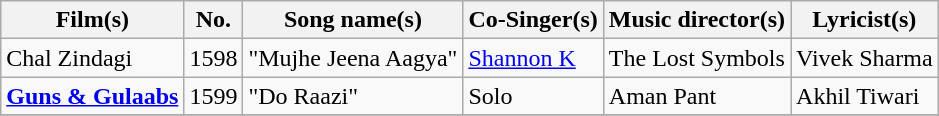<table class="wikitable sortable">
<tr>
<th>Film(s)</th>
<th>No.</th>
<th>Song name(s)</th>
<th>Co-Singer(s)</th>
<th>Music director(s)</th>
<th>Lyricist(s)</th>
</tr>
<tr>
<td>Chal Zindagi</td>
<td>1598</td>
<td>"Mujhe Jeena Aagya"</td>
<td><a href='#'>Shannon K</a></td>
<td>The Lost Symbols</td>
<td>Vivek Sharma</td>
</tr>
<tr>
<td><strong><a href='#'>Guns & Gulaabs</a></strong></td>
<td>1599</td>
<td>"Do Raazi"</td>
<td>Solo</td>
<td>Aman Pant</td>
<td>Akhil Tiwari</td>
</tr>
<tr>
</tr>
</table>
